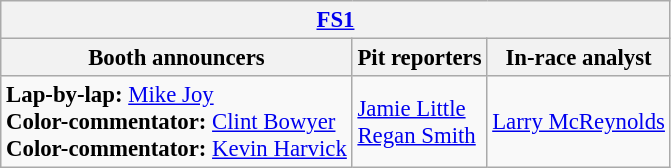<table class="wikitable" style="font-size: 95%;">
<tr>
<th colspan="3"><a href='#'>FS1</a></th>
</tr>
<tr>
<th>Booth announcers</th>
<th>Pit reporters</th>
<th>In-race analyst</th>
</tr>
<tr>
<td><strong>Lap-by-lap:</strong> <a href='#'>Mike Joy</a><br><strong>Color-commentator:</strong> <a href='#'>Clint Bowyer</a><br><strong>Color-commentator:</strong> <a href='#'>Kevin Harvick</a></td>
<td><a href='#'>Jamie Little</a><br><a href='#'>Regan Smith</a></td>
<td><a href='#'>Larry McReynolds</a></td>
</tr>
</table>
